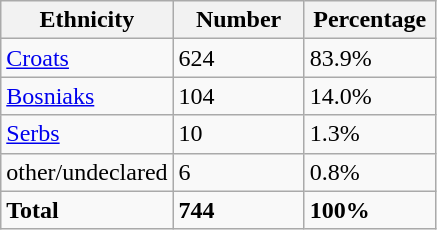<table class="wikitable">
<tr>
<th width="100px">Ethnicity</th>
<th width="80px">Number</th>
<th width="80px">Percentage</th>
</tr>
<tr>
<td><a href='#'>Croats</a></td>
<td>624</td>
<td>83.9%</td>
</tr>
<tr>
<td><a href='#'>Bosniaks</a></td>
<td>104</td>
<td>14.0%</td>
</tr>
<tr>
<td><a href='#'>Serbs</a></td>
<td>10</td>
<td>1.3%</td>
</tr>
<tr>
<td>other/undeclared</td>
<td>6</td>
<td>0.8%</td>
</tr>
<tr>
<td><strong>Total</strong></td>
<td><strong>744</strong></td>
<td><strong>100%</strong></td>
</tr>
</table>
